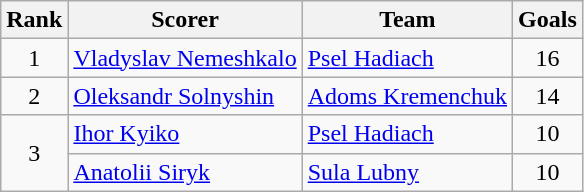<table class="wikitable">
<tr>
<th>Rank</th>
<th>Scorer</th>
<th>Team</th>
<th>Goals</th>
</tr>
<tr>
<td align=center>1</td>
<td> <a href='#'>Vladyslav Nemeshkalo</a></td>
<td><a href='#'>Psel Hadiach</a></td>
<td align=center>16</td>
</tr>
<tr>
<td align=center>2</td>
<td> <a href='#'>Oleksandr Solnyshin</a></td>
<td><a href='#'>Adoms Kremenchuk</a></td>
<td align=center>14</td>
</tr>
<tr>
<td align=center rowspan=2>3</td>
<td> <a href='#'>Ihor Kyiko</a></td>
<td><a href='#'>Psel Hadiach</a></td>
<td align=center>10</td>
</tr>
<tr>
<td> <a href='#'>Anatolii Siryk</a></td>
<td><a href='#'>Sula Lubny</a></td>
<td align=center>10</td>
</tr>
</table>
